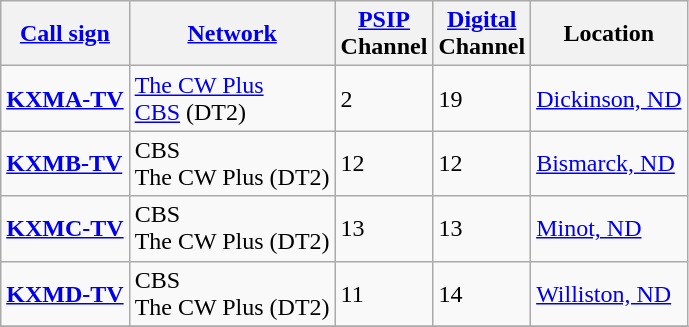<table class="wikitable sortable">
<tr>
<th><a href='#'>Call sign</a></th>
<th><a href='#'>Network</a></th>
<th><a href='#'>PSIP</a><br>Channel</th>
<th><a href='#'>Digital</a><br>Channel</th>
<th>Location</th>
</tr>
<tr>
<td><strong><a href='#'>KXMA-TV</a></strong></td>
<td><a href='#'>The CW Plus</a><br><a href='#'>CBS</a> (DT2)</td>
<td>2</td>
<td>19</td>
<td><a href='#'>Dickinson, ND</a></td>
</tr>
<tr>
<td><strong><a href='#'>KXMB-TV</a></strong></td>
<td>CBS<br>The CW Plus (DT2)</td>
<td>12</td>
<td>12</td>
<td><a href='#'>Bismarck, ND</a></td>
</tr>
<tr>
<td><strong><a href='#'>KXMC-TV</a></strong></td>
<td>CBS<br>The CW Plus (DT2)</td>
<td>13</td>
<td>13</td>
<td><a href='#'>Minot, ND</a></td>
</tr>
<tr>
<td><strong><a href='#'>KXMD-TV</a></strong></td>
<td>CBS<br>The CW Plus (DT2)</td>
<td>11</td>
<td>14</td>
<td><a href='#'>Williston, ND</a></td>
</tr>
<tr>
</tr>
</table>
